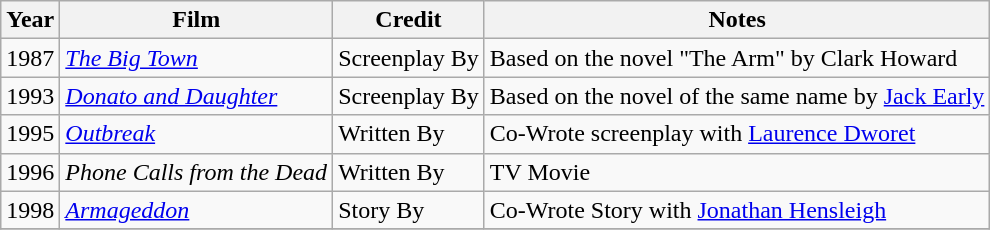<table class="wikitable">
<tr>
<th>Year</th>
<th>Film</th>
<th>Credit</th>
<th>Notes</th>
</tr>
<tr>
<td>1987</td>
<td><em><a href='#'>The Big Town</a></em></td>
<td>Screenplay By</td>
<td>Based on the novel "The Arm" by Clark Howard</td>
</tr>
<tr>
<td>1993</td>
<td><em><a href='#'>Donato and Daughter</a></em></td>
<td>Screenplay By</td>
<td>Based on the novel of the same name by <a href='#'>Jack Early</a></td>
</tr>
<tr>
<td>1995</td>
<td><em><a href='#'>Outbreak</a></em></td>
<td>Written By</td>
<td>Co-Wrote screenplay with <a href='#'>Laurence Dworet</a></td>
</tr>
<tr>
<td>1996</td>
<td><em>Phone Calls from the Dead</em></td>
<td>Written By</td>
<td>TV Movie</td>
</tr>
<tr>
<td>1998</td>
<td><em><a href='#'>Armageddon</a></em></td>
<td>Story By</td>
<td>Co-Wrote Story with <a href='#'>Jonathan Hensleigh</a></td>
</tr>
<tr>
</tr>
</table>
